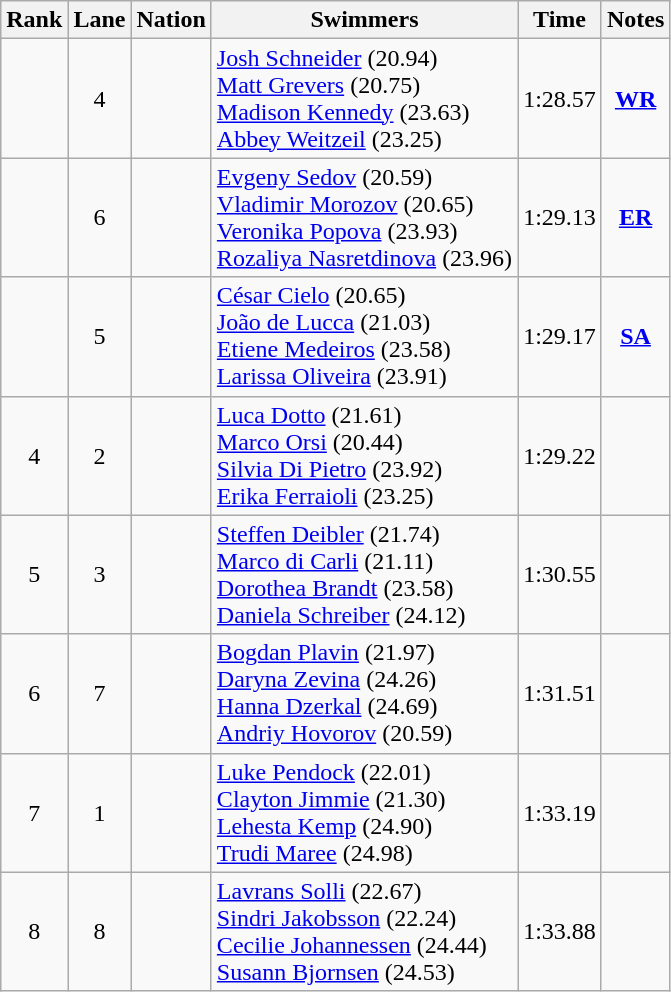<table class="wikitable sortable" style="text-align:center">
<tr>
<th>Rank</th>
<th>Lane</th>
<th>Nation</th>
<th>Swimmers</th>
<th>Time</th>
<th>Notes</th>
</tr>
<tr>
<td></td>
<td>4</td>
<td align=left></td>
<td align=left><a href='#'>Josh Schneider</a> (20.94)<br><a href='#'>Matt Grevers</a> (20.75)<br><a href='#'>Madison Kennedy</a> (23.63)<br><a href='#'>Abbey Weitzeil</a> (23.25)</td>
<td>1:28.57</td>
<td><strong><a href='#'>WR</a></strong></td>
</tr>
<tr>
<td></td>
<td>6</td>
<td align=left></td>
<td align=left><a href='#'>Evgeny Sedov</a> (20.59)<br><a href='#'>Vladimir Morozov</a> (20.65)<br><a href='#'>Veronika Popova</a> (23.93)<br><a href='#'>Rozaliya Nasretdinova</a> (23.96)</td>
<td>1:29.13</td>
<td><strong><a href='#'>ER</a></strong></td>
</tr>
<tr>
<td></td>
<td>5</td>
<td align=left></td>
<td align=left><a href='#'>César Cielo</a> (20.65)<br><a href='#'>João de Lucca</a> (21.03)<br><a href='#'>Etiene Medeiros</a> (23.58)<br><a href='#'>Larissa Oliveira</a> (23.91)</td>
<td>1:29.17</td>
<td><strong><a href='#'>SA</a></strong></td>
</tr>
<tr>
<td>4</td>
<td>2</td>
<td align=left></td>
<td align=left><a href='#'>Luca Dotto</a> (21.61)<br><a href='#'>Marco Orsi</a> (20.44)<br><a href='#'>Silvia Di Pietro</a> (23.92)<br><a href='#'>Erika Ferraioli</a> (23.25)</td>
<td>1:29.22</td>
<td></td>
</tr>
<tr>
<td>5</td>
<td>3</td>
<td align=left></td>
<td align=left><a href='#'>Steffen Deibler</a> (21.74)<br><a href='#'>Marco di Carli</a> (21.11)<br><a href='#'>Dorothea Brandt</a> (23.58)<br><a href='#'>Daniela Schreiber</a> (24.12)</td>
<td>1:30.55</td>
<td></td>
</tr>
<tr>
<td>6</td>
<td>7</td>
<td align=left></td>
<td align=left><a href='#'>Bogdan Plavin</a> (21.97)<br><a href='#'>Daryna Zevina</a> (24.26)<br><a href='#'>Hanna Dzerkal</a> (24.69)<br><a href='#'>Andriy Hovorov</a> (20.59)</td>
<td>1:31.51</td>
<td></td>
</tr>
<tr>
<td>7</td>
<td>1</td>
<td align=left></td>
<td align=left><a href='#'>Luke Pendock</a> (22.01)<br><a href='#'>Clayton Jimmie</a> (21.30)<br><a href='#'>Lehesta Kemp</a> (24.90)<br><a href='#'>Trudi Maree</a> (24.98)</td>
<td>1:33.19</td>
<td></td>
</tr>
<tr>
<td>8</td>
<td>8</td>
<td align=left></td>
<td align=left><a href='#'>Lavrans Solli</a> (22.67)<br><a href='#'>Sindri Jakobsson</a> (22.24)<br><a href='#'>Cecilie Johannessen</a> (24.44)<br><a href='#'>Susann Bjornsen</a> (24.53)</td>
<td>1:33.88</td>
<td></td>
</tr>
</table>
